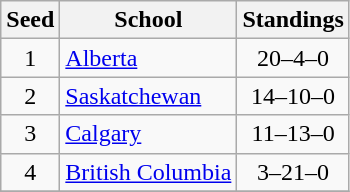<table class="wikitable">
<tr>
<th>Seed</th>
<th>School</th>
<th>Standings</th>
</tr>
<tr>
<td align=center>1</td>
<td><a href='#'>Alberta</a></td>
<td align=center>20–4–0</td>
</tr>
<tr>
<td align=center>2</td>
<td><a href='#'>Saskatchewan</a></td>
<td align=center>14–10–0</td>
</tr>
<tr>
<td align=center>3</td>
<td><a href='#'>Calgary</a></td>
<td align=center>11–13–0</td>
</tr>
<tr>
<td align=center>4</td>
<td><a href='#'>British Columbia</a></td>
<td align=center>3–21–0</td>
</tr>
<tr>
</tr>
</table>
